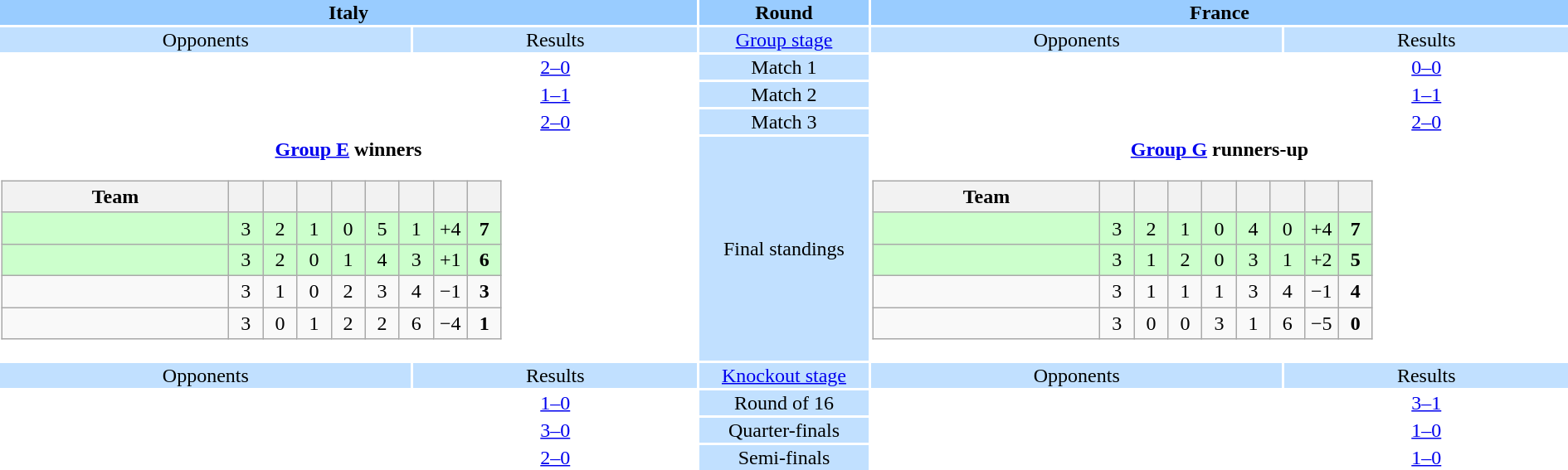<table style="width:100%;text-align:center">
<tr style="vertical-align:top;background:#9cf">
<th colspan=2 style="width:1*">Italy</th>
<th>Round</th>
<th colspan=2 style="width:1*">France</th>
</tr>
<tr style="vertical-align:top;background:#c1e0ff">
<td>Opponents</td>
<td>Results</td>
<td><a href='#'>Group stage</a></td>
<td>Opponents</td>
<td>Results</td>
</tr>
<tr>
<td></td>
<td><a href='#'>2–0</a></td>
<td style="background:#c1e0ff">Match 1</td>
<td></td>
<td><a href='#'>0–0</a></td>
</tr>
<tr>
<td></td>
<td><a href='#'>1–1</a></td>
<td style="background:#c1e0ff">Match 2</td>
<td></td>
<td><a href='#'>1–1</a></td>
</tr>
<tr>
<td></td>
<td><a href='#'>2–0</a></td>
<td style="background:#c1e0ff">Match 3</td>
<td></td>
<td><a href='#'>2–0</a></td>
</tr>
<tr>
<td colspan="2" style="text-align:center"><strong><a href='#'>Group E</a> winners</strong><br><table class="wikitable" style="text-align:center">
<tr>
<th width="175">Team</th>
<th width="20"></th>
<th width="20"></th>
<th width="20"></th>
<th width="20"></th>
<th width="20"></th>
<th width="20"></th>
<th width="20"></th>
<th width="20"></th>
</tr>
<tr style="background:#cfc">
<td align=left><strong></strong></td>
<td>3</td>
<td>2</td>
<td>1</td>
<td>0</td>
<td>5</td>
<td>1</td>
<td>+4</td>
<td><strong>7</strong></td>
</tr>
<tr style="background:#cfc">
<td align=left></td>
<td>3</td>
<td>2</td>
<td>0</td>
<td>1</td>
<td>4</td>
<td>3</td>
<td>+1</td>
<td><strong>6</strong></td>
</tr>
<tr>
<td align=left></td>
<td>3</td>
<td>1</td>
<td>0</td>
<td>2</td>
<td>3</td>
<td>4</td>
<td>−1</td>
<td><strong>3</strong></td>
</tr>
<tr>
<td align=left></td>
<td>3</td>
<td>0</td>
<td>1</td>
<td>2</td>
<td>2</td>
<td>6</td>
<td>−4</td>
<td><strong>1</strong></td>
</tr>
</table>
</td>
<td style="background:#c1e0ff">Final standings</td>
<td colspan="2" style="text-align:center"><strong><a href='#'>Group G</a> runners-up</strong><br><table class="wikitable" style="text-align:center">
<tr>
<th width="175">Team</th>
<th width="20"></th>
<th width="20"></th>
<th width="20"></th>
<th width="20"></th>
<th width="20"></th>
<th width="20"></th>
<th width="20"></th>
<th width="20"></th>
</tr>
<tr style="background:#cfc">
<td align=left></td>
<td>3</td>
<td>2</td>
<td>1</td>
<td>0</td>
<td>4</td>
<td>0</td>
<td>+4</td>
<td><strong>7</strong></td>
</tr>
<tr style="background:#cfc">
<td align=left><strong></strong></td>
<td>3</td>
<td>1</td>
<td>2</td>
<td>0</td>
<td>3</td>
<td>1</td>
<td>+2</td>
<td><strong>5</strong></td>
</tr>
<tr>
<td align=left></td>
<td>3</td>
<td>1</td>
<td>1</td>
<td>1</td>
<td>3</td>
<td>4</td>
<td>−1</td>
<td><strong>4</strong></td>
</tr>
<tr>
<td align=left></td>
<td>3</td>
<td>0</td>
<td>0</td>
<td>3</td>
<td>1</td>
<td>6</td>
<td>−5</td>
<td><strong>0</strong></td>
</tr>
</table>
</td>
</tr>
<tr style="vertical-align:top;background:#c1e0ff">
<td>Opponents</td>
<td>Results</td>
<td><a href='#'>Knockout stage</a></td>
<td>Opponents</td>
<td>Results</td>
</tr>
<tr>
<td></td>
<td><a href='#'>1–0</a></td>
<td style="background:#c1e0ff">Round of 16</td>
<td></td>
<td><a href='#'>3–1</a></td>
</tr>
<tr>
<td></td>
<td><a href='#'>3–0</a></td>
<td style="background:#c1e0ff">Quarter-finals</td>
<td></td>
<td><a href='#'>1–0</a></td>
</tr>
<tr>
<td></td>
<td><a href='#'>2–0</a> </td>
<td style="background:#c1e0ff">Semi-finals</td>
<td></td>
<td><a href='#'>1–0</a></td>
</tr>
</table>
